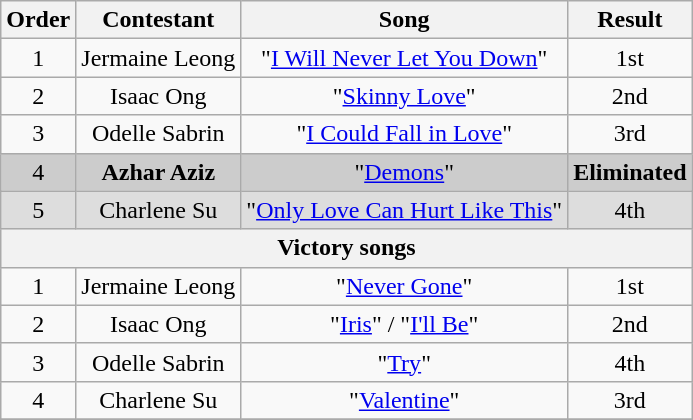<table class="wikitable plainrowheaders" style="text-align:center;">
<tr>
<th scope="col">Order</th>
<th scope="col">Contestant</th>
<th scope="col">Song</th>
<th scope="col">Result</th>
</tr>
<tr>
<td scope="row">1</td>
<td>Jermaine Leong</td>
<td>"<a href='#'>I Will Never Let You Down</a>"</td>
<td>1st</td>
</tr>
<tr>
<td scope="row">2</td>
<td>Isaac Ong</td>
<td>"<a href='#'>Skinny Love</a>"</td>
<td>2nd</td>
</tr>
<tr>
<td scope="row">3</td>
<td>Odelle Sabrin</td>
<td>"<a href='#'>I Could Fall in Love</a>"</td>
<td>3rd</td>
</tr>
<tr style="background:#ccc;">
<td scope="row">4</td>
<td><strong>Azhar Aziz</strong></td>
<td>"<a href='#'>Demons</a>"</td>
<td><strong>Eliminated</strong></td>
</tr>
<tr style="background:#ddd;">
<td scope="row">5</td>
<td>Charlene Su</td>
<td>"<a href='#'>Only Love Can Hurt Like This</a>"</td>
<td>4th</td>
</tr>
<tr>
<th colspan=4 scope="col">Victory songs</th>
</tr>
<tr>
<td scope="row">1</td>
<td>Jermaine Leong</td>
<td>"<a href='#'>Never Gone</a>"</td>
<td>1st</td>
</tr>
<tr>
<td scope="row">2</td>
<td>Isaac Ong</td>
<td>"<a href='#'>Iris</a>" / "<a href='#'>I'll Be</a>"</td>
<td>2nd</td>
</tr>
<tr>
<td scope="row">3</td>
<td>Odelle Sabrin</td>
<td>"<a href='#'>Try</a>"</td>
<td>4th</td>
</tr>
<tr>
<td scope="row">4</td>
<td>Charlene Su</td>
<td>"<a href='#'>Valentine</a>"</td>
<td>3rd</td>
</tr>
<tr>
</tr>
</table>
